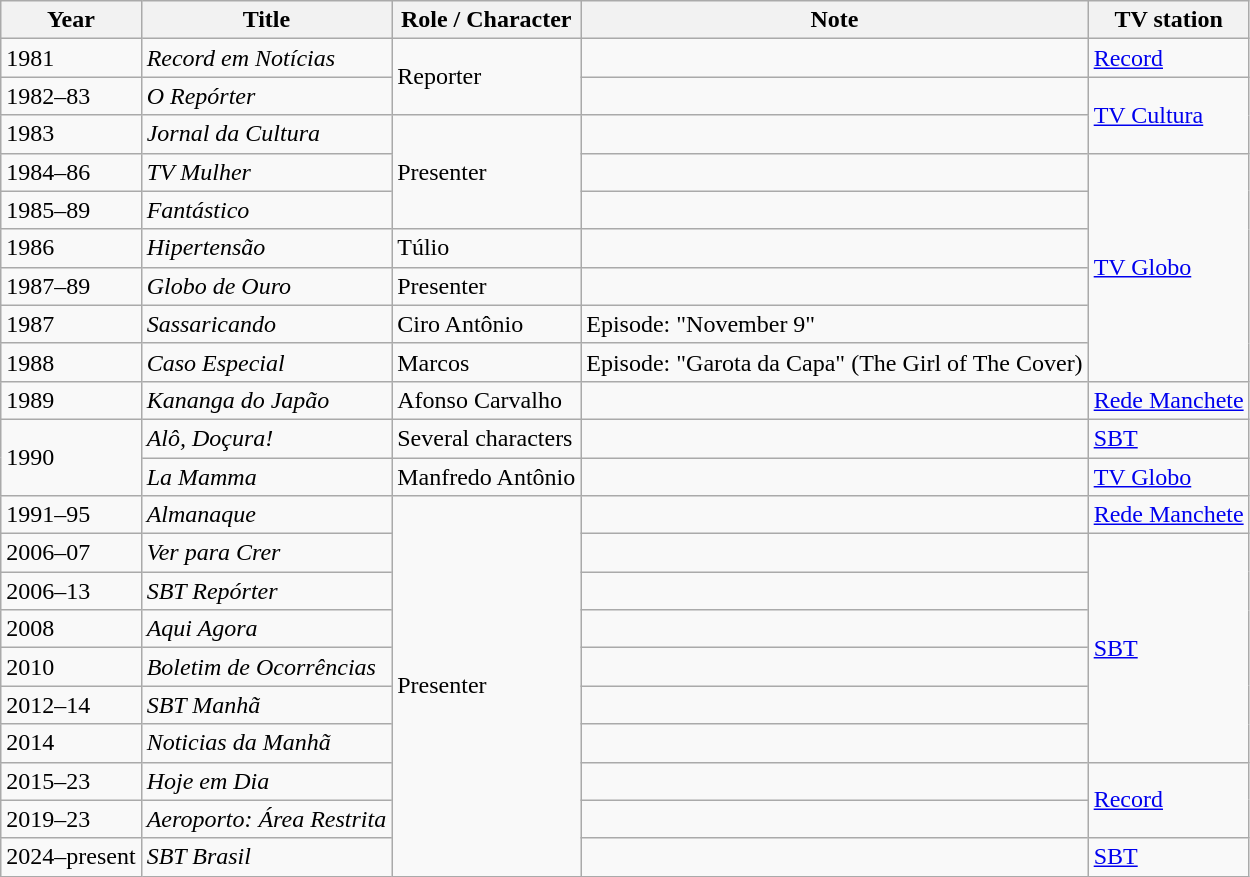<table class="wikitable">
<tr>
<th>Year</th>
<th>Title</th>
<th>Role / Character</th>
<th>Note</th>
<th>TV station</th>
</tr>
<tr>
<td>1981</td>
<td><em>Record em Notícias</em></td>
<td rowspan="2">Reporter</td>
<td></td>
<td><a href='#'>Record</a></td>
</tr>
<tr>
<td>1982–83</td>
<td><em>O Repórter</em></td>
<td></td>
<td rowspan="2"><a href='#'>TV Cultura</a></td>
</tr>
<tr>
<td>1983</td>
<td><em>Jornal da Cultura</em></td>
<td rowspan="3">Presenter</td>
<td></td>
</tr>
<tr>
<td>1984–86</td>
<td><em>TV Mulher</em></td>
<td></td>
<td rowspan="6"><a href='#'>TV Globo</a></td>
</tr>
<tr>
<td>1985–89</td>
<td><em>Fantástico</em></td>
<td></td>
</tr>
<tr>
<td>1986</td>
<td><em>Hipertensão</em></td>
<td>Túlio</td>
<td></td>
</tr>
<tr>
<td>1987–89</td>
<td><em>Globo de Ouro</em></td>
<td>Presenter</td>
<td></td>
</tr>
<tr>
<td>1987</td>
<td><em>Sassaricando</em></td>
<td>Ciro Antônio</td>
<td>Episode: "November 9"</td>
</tr>
<tr>
<td>1988</td>
<td><em>Caso Especial</em></td>
<td>Marcos</td>
<td>Episode: "Garota da Capa" (The Girl of The Cover)</td>
</tr>
<tr>
<td>1989</td>
<td><em>Kananga do Japão</em></td>
<td>Afonso Carvalho</td>
<td></td>
<td><a href='#'>Rede Manchete</a></td>
</tr>
<tr>
<td rowspan="2">1990</td>
<td><em>Alô, Doçura!</em></td>
<td>Several characters</td>
<td></td>
<td><a href='#'>SBT</a></td>
</tr>
<tr>
<td><em>La Mamma</em></td>
<td>Manfredo Antônio</td>
<td></td>
<td><a href='#'>TV Globo</a></td>
</tr>
<tr>
<td>1991–95</td>
<td><em>Almanaque</em></td>
<td rowspan="10">Presenter</td>
<td></td>
<td><a href='#'>Rede Manchete</a></td>
</tr>
<tr>
<td>2006–07</td>
<td><em>Ver para Crer</em></td>
<td></td>
<td rowspan="6"><a href='#'>SBT</a></td>
</tr>
<tr>
<td>2006–13</td>
<td><em>SBT Repórter</em></td>
<td></td>
</tr>
<tr>
<td>2008</td>
<td><em>Aqui Agora</em></td>
<td></td>
</tr>
<tr>
<td>2010</td>
<td><em>Boletim de Ocorrências</em></td>
<td></td>
</tr>
<tr>
<td>2012–14</td>
<td><em>SBT Manhã</em></td>
<td></td>
</tr>
<tr>
<td>2014</td>
<td><em>Noticias da Manhã</em></td>
<td></td>
</tr>
<tr>
<td>2015–23</td>
<td><em>Hoje em Dia</em></td>
<td></td>
<td rowspan="2"><a href='#'>Record</a></td>
</tr>
<tr>
<td>2019–23</td>
<td><em>Aeroporto: Área Restrita</em></td>
<td></td>
</tr>
<tr>
<td>2024–present</td>
<td><em>SBT Brasil</em></td>
<td></td>
<td><a href='#'>SBT</a></td>
</tr>
</table>
